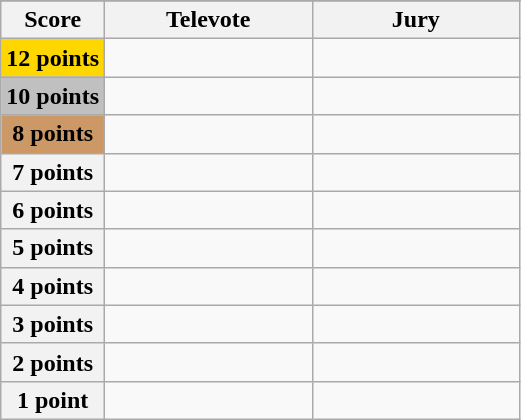<table class="wikitable">
<tr>
</tr>
<tr>
<th scope="col" width="20%">Score</th>
<th scope="col" width="40%">Televote</th>
<th scope="col" width="40%">Jury</th>
</tr>
<tr>
<th scope="row" style="background:gold">12 points</th>
<td></td>
<td></td>
</tr>
<tr>
<th scope="row" style="background:silver">10 points</th>
<td></td>
<td></td>
</tr>
<tr>
<th scope="row" style="background:#CC9966">8 points</th>
<td></td>
<td></td>
</tr>
<tr>
<th scope="row">7 points</th>
<td></td>
<td></td>
</tr>
<tr>
<th scope="row">6 points</th>
<td></td>
<td></td>
</tr>
<tr>
<th scope="row">5 points</th>
<td></td>
<td></td>
</tr>
<tr>
<th scope="row">4 points</th>
<td></td>
<td></td>
</tr>
<tr>
<th scope="row">3 points</th>
<td></td>
<td></td>
</tr>
<tr>
<th scope="row">2 points</th>
<td></td>
<td></td>
</tr>
<tr>
<th scope="row">1 point</th>
<td></td>
<td></td>
</tr>
</table>
